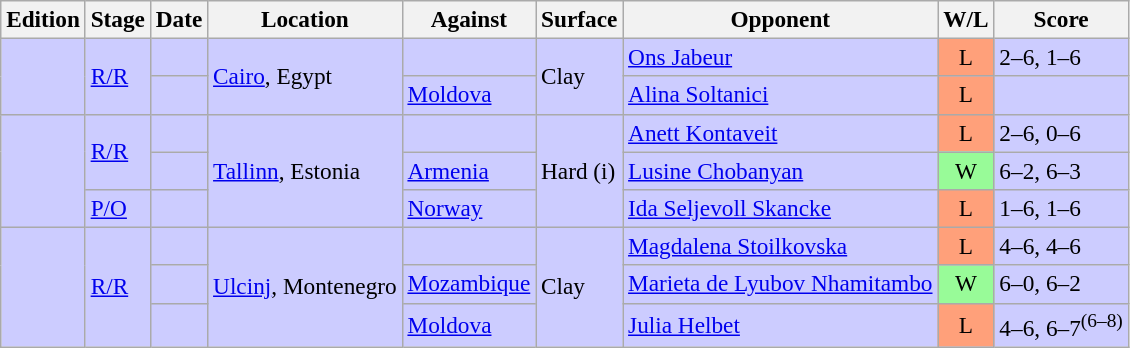<table class=wikitable style=font-size:97%>
<tr>
<th>Edition</th>
<th>Stage</th>
<th>Date</th>
<th>Location</th>
<th>Against</th>
<th>Surface</th>
<th>Opponent</th>
<th>W/L</th>
<th>Score</th>
</tr>
<tr style="background:#ccf;">
<td rowspan="2"></td>
<td rowspan="2"><a href='#'>R/R</a></td>
<td></td>
<td rowspan="2"><a href='#'>Cairo</a>, Egypt</td>
<td> </td>
<td rowspan="2">Clay</td>
<td> <a href='#'>Ons Jabeur</a></td>
<td style="text-align:center; background:#ffa07a;">L</td>
<td>2–6, 1–6</td>
</tr>
<tr style="background:#ccf;">
<td></td>
<td> <a href='#'>Moldova</a></td>
<td> <a href='#'>Alina Soltanici</a></td>
<td style="text-align:center; background:#ffa07a;">L</td>
<td></td>
</tr>
<tr style="background:#ccf;">
<td rowspan="3"></td>
<td rowspan="2"><a href='#'>R/R</a></td>
<td></td>
<td rowspan="3"><a href='#'>Tallinn</a>, Estonia</td>
<td> </td>
<td rowspan="3">Hard (i)</td>
<td> <a href='#'>Anett Kontaveit</a></td>
<td style="text-align:center; background:#ffa07a;">L</td>
<td>2–6, 0–6</td>
</tr>
<tr style="background:#ccf;">
<td></td>
<td> <a href='#'>Armenia</a></td>
<td> <a href='#'>Lusine Chobanyan</a></td>
<td style="text-align:center; background:#98fb98;">W</td>
<td>6–2, 6–3</td>
</tr>
<tr style="background:#ccf;">
<td rowspan="1"><a href='#'>P/O</a></td>
<td></td>
<td> <a href='#'>Norway</a></td>
<td> <a href='#'>Ida Seljevoll Skancke</a></td>
<td style="text-align:center; background:#ffa07a;">L</td>
<td>1–6, 1–6</td>
</tr>
<tr style="background:#ccf;">
<td rowspan="3"></td>
<td rowspan="3"><a href='#'>R/R</a></td>
<td></td>
<td rowspan="3"><a href='#'>Ulcinj</a>, Montenegro</td>
<td> </td>
<td rowspan="3">Clay</td>
<td> <a href='#'>Magdalena Stoilkovska</a></td>
<td style="text-align:center; background:#ffa07a;">L</td>
<td>4–6, 4–6</td>
</tr>
<tr style="background:#ccf;">
<td></td>
<td> <a href='#'>Mozambique</a></td>
<td> <a href='#'>Marieta de Lyubov Nhamitambo</a></td>
<td style="text-align:center; background:#98fb98;">W</td>
<td>6–0, 6–2</td>
</tr>
<tr style="background:#ccf;">
<td></td>
<td> <a href='#'>Moldova</a></td>
<td> <a href='#'>Julia Helbet</a></td>
<td style="text-align:center; background:#ffa07a;">L</td>
<td>4–6, 6–7<sup>(6–8)</sup></td>
</tr>
</table>
